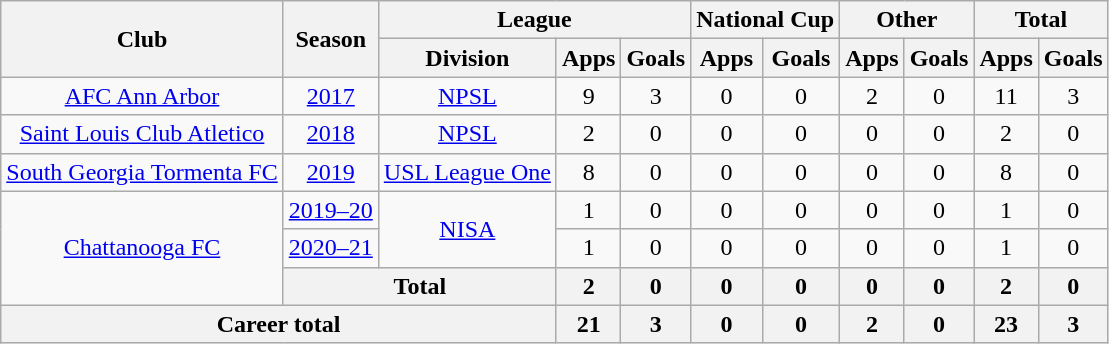<table class="wikitable" style="text-align: center;">
<tr>
<th rowspan="2">Club</th>
<th rowspan="2">Season</th>
<th colspan="3">League</th>
<th colspan="2">National Cup</th>
<th colspan="2">Other</th>
<th colspan="2">Total</th>
</tr>
<tr>
<th>Division</th>
<th>Apps</th>
<th>Goals</th>
<th>Apps</th>
<th>Goals</th>
<th>Apps</th>
<th>Goals</th>
<th>Apps</th>
<th>Goals</th>
</tr>
<tr>
<td><a href='#'>AFC Ann Arbor</a></td>
<td><a href='#'>2017</a></td>
<td><a href='#'>NPSL</a></td>
<td>9</td>
<td>3</td>
<td>0</td>
<td>0</td>
<td>2</td>
<td>0</td>
<td>11</td>
<td>3</td>
</tr>
<tr>
<td><a href='#'>Saint Louis Club Atletico</a></td>
<td><a href='#'>2018</a></td>
<td><a href='#'>NPSL</a></td>
<td>2</td>
<td>0</td>
<td>0</td>
<td>0</td>
<td>0</td>
<td>0</td>
<td>2</td>
<td>0</td>
</tr>
<tr>
<td><a href='#'>South Georgia Tormenta FC</a></td>
<td><a href='#'>2019</a></td>
<td><a href='#'>USL League One</a></td>
<td>8</td>
<td>0</td>
<td>0</td>
<td>0</td>
<td>0</td>
<td>0</td>
<td>8</td>
<td>0</td>
</tr>
<tr>
<td rowspan="3"><a href='#'>Chattanooga FC</a></td>
<td><a href='#'>2019–20</a></td>
<td rowspan="2"><a href='#'>NISA</a></td>
<td>1</td>
<td>0</td>
<td>0</td>
<td>0</td>
<td>0</td>
<td>0</td>
<td>1</td>
<td>0</td>
</tr>
<tr>
<td><a href='#'>2020–21</a></td>
<td>1</td>
<td>0</td>
<td>0</td>
<td>0</td>
<td>0</td>
<td>0</td>
<td>1</td>
<td>0</td>
</tr>
<tr>
<th colspan="2">Total</th>
<th>2</th>
<th>0</th>
<th>0</th>
<th>0</th>
<th>0</th>
<th>0</th>
<th>2</th>
<th>0</th>
</tr>
<tr>
<th colspan="3">Career total</th>
<th>21</th>
<th>3</th>
<th>0</th>
<th>0</th>
<th>2</th>
<th>0</th>
<th>23</th>
<th>3</th>
</tr>
</table>
